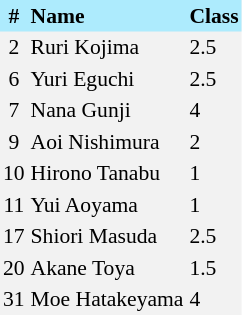<table border=0 cellpadding=2 cellspacing=0  |- bgcolor=#F2F2F2 style="text-align:center; font-size:90%;">
<tr bgcolor=#ADEBFD>
<th>#</th>
<th align=left>Name</th>
<th align=left>Class</th>
</tr>
<tr>
<td>2</td>
<td align=left>Ruri Kojima</td>
<td align=left>2.5</td>
</tr>
<tr>
<td>6</td>
<td align=left>Yuri Eguchi</td>
<td align=left>2.5</td>
</tr>
<tr>
<td>7</td>
<td align=left>Nana Gunji</td>
<td align=left>4</td>
</tr>
<tr>
<td>9</td>
<td align=left>Aoi Nishimura</td>
<td align=left>2</td>
</tr>
<tr>
<td>10</td>
<td align=left>Hirono Tanabu</td>
<td align=left>1</td>
</tr>
<tr>
<td>11</td>
<td align=left>Yui Aoyama</td>
<td align=left>1</td>
</tr>
<tr>
<td>17</td>
<td align=left>Shiori Masuda</td>
<td align=left>2.5</td>
</tr>
<tr>
<td>20</td>
<td align=left>Akane Toya</td>
<td align=left>1.5</td>
</tr>
<tr>
<td>31</td>
<td align=left>Moe Hatakeyama</td>
<td align=left>4</td>
</tr>
</table>
